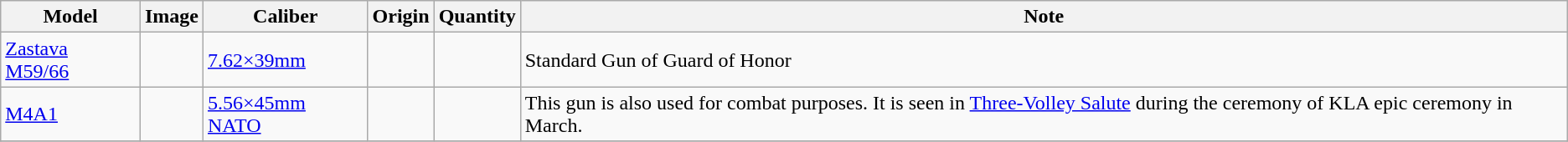<table class="wikitable">
<tr>
<th>Model</th>
<th>Image</th>
<th>Caliber</th>
<th>Origin</th>
<th>Quantity</th>
<th>Note</th>
</tr>
<tr>
<td><a href='#'>Zastava M59/66</a></td>
<td></td>
<td><a href='#'>7.62×39mm</a></td>
<td></td>
<td></td>
<td>Standard Gun of Guard of Honor</td>
</tr>
<tr>
<td><a href='#'>M4A1</a></td>
<td></td>
<td><a href='#'>5.56×45mm NATO</a></td>
<td></td>
<td></td>
<td>This gun is also used for combat purposes. It is seen in <a href='#'>Three-Volley Salute</a> during the ceremony of KLA epic ceremony in March.</td>
</tr>
<tr>
</tr>
</table>
